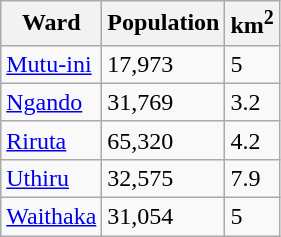<table class="wikitable">
<tr>
<th>Ward</th>
<th>Population</th>
<th>km<sup>2</sup></th>
</tr>
<tr>
<td><a href='#'>Mutu-ini</a></td>
<td>17,973</td>
<td>5</td>
</tr>
<tr>
<td><a href='#'>Ngando</a></td>
<td>31,769</td>
<td>3.2</td>
</tr>
<tr>
<td><a href='#'>Riruta</a></td>
<td>65,320</td>
<td>4.2</td>
</tr>
<tr>
<td><a href='#'>Uthiru</a></td>
<td>32,575</td>
<td>7.9</td>
</tr>
<tr>
<td><a href='#'>Waithaka</a></td>
<td>31,054</td>
<td>5</td>
</tr>
</table>
